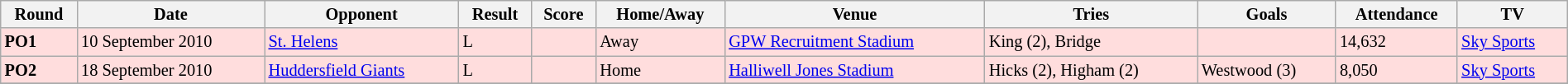<table class="wikitable" style="font-size:85%;" width="100%">
<tr>
<th>Round</th>
<th>Date</th>
<th>Opponent</th>
<th>Result</th>
<th>Score</th>
<th>Home/Away</th>
<th>Venue</th>
<th>Tries</th>
<th>Goals</th>
<th>Attendance</th>
<th>TV</th>
</tr>
<tr bgcolor="ffdddd">
<td><strong>PO1</strong></td>
<td>10 September 2010</td>
<td> <a href='#'>St. Helens</a></td>
<td>L</td>
<td></td>
<td>Away</td>
<td><a href='#'>GPW Recruitment Stadium</a></td>
<td>King (2), Bridge</td>
<td></td>
<td>14,632</td>
<td><a href='#'>Sky Sports</a></td>
</tr>
<tr bgcolor="ffdddd">
<td><strong>PO2</strong></td>
<td>18 September 2010</td>
<td> <a href='#'>Huddersfield Giants</a></td>
<td>L</td>
<td></td>
<td>Home</td>
<td><a href='#'>Halliwell Jones Stadium</a></td>
<td>Hicks (2), Higham (2)</td>
<td>Westwood (3)</td>
<td>8,050</td>
<td><a href='#'>Sky Sports</a></td>
</tr>
<tr>
</tr>
</table>
